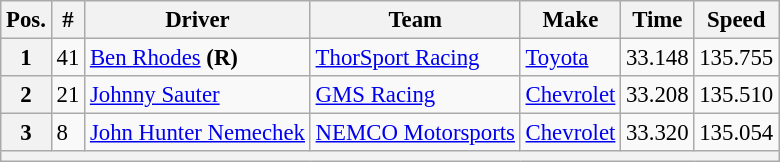<table class="wikitable" style="font-size:95%">
<tr>
<th>Pos.</th>
<th>#</th>
<th>Driver</th>
<th>Team</th>
<th>Make</th>
<th>Time</th>
<th>Speed</th>
</tr>
<tr>
<th>1</th>
<td>41</td>
<td><a href='#'>Ben Rhodes</a> <strong>(R)</strong></td>
<td><a href='#'>ThorSport Racing</a></td>
<td><a href='#'>Toyota</a></td>
<td>33.148</td>
<td>135.755</td>
</tr>
<tr>
<th>2</th>
<td>21</td>
<td><a href='#'>Johnny Sauter</a></td>
<td><a href='#'>GMS Racing</a></td>
<td><a href='#'>Chevrolet</a></td>
<td>33.208</td>
<td>135.510</td>
</tr>
<tr>
<th>3</th>
<td>8</td>
<td><a href='#'>John Hunter Nemechek</a></td>
<td><a href='#'>NEMCO Motorsports</a></td>
<td><a href='#'>Chevrolet</a></td>
<td>33.320</td>
<td>135.054</td>
</tr>
<tr>
<th colspan="7"></th>
</tr>
</table>
